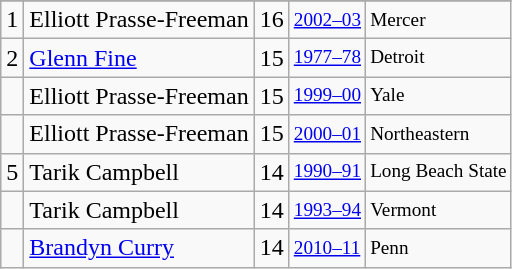<table class="wikitable">
<tr>
</tr>
<tr>
<td>1</td>
<td>Elliott Prasse-Freeman</td>
<td>16</td>
<td style="font-size:80%;"><a href='#'>2002–03</a></td>
<td style="font-size:80%;">Mercer</td>
</tr>
<tr>
<td>2</td>
<td><a href='#'>Glenn Fine</a></td>
<td>15</td>
<td style="font-size:80%;"><a href='#'>1977–78</a></td>
<td style="font-size:80%;">Detroit</td>
</tr>
<tr>
<td></td>
<td>Elliott Prasse-Freeman</td>
<td>15</td>
<td style="font-size:80%;"><a href='#'>1999–00</a></td>
<td style="font-size:80%;">Yale</td>
</tr>
<tr>
<td></td>
<td>Elliott Prasse-Freeman</td>
<td>15</td>
<td style="font-size:80%;"><a href='#'>2000–01</a></td>
<td style="font-size:80%;">Northeastern</td>
</tr>
<tr>
<td>5</td>
<td>Tarik Campbell</td>
<td>14</td>
<td style="font-size:80%;"><a href='#'>1990–91</a></td>
<td style="font-size:80%;">Long Beach State</td>
</tr>
<tr>
<td></td>
<td>Tarik Campbell</td>
<td>14</td>
<td style="font-size:80%;"><a href='#'>1993–94</a></td>
<td style="font-size:80%;">Vermont</td>
</tr>
<tr>
<td></td>
<td><a href='#'>Brandyn Curry</a></td>
<td>14</td>
<td style="font-size:80%;"><a href='#'>2010–11</a></td>
<td style="font-size:80%;">Penn</td>
</tr>
</table>
